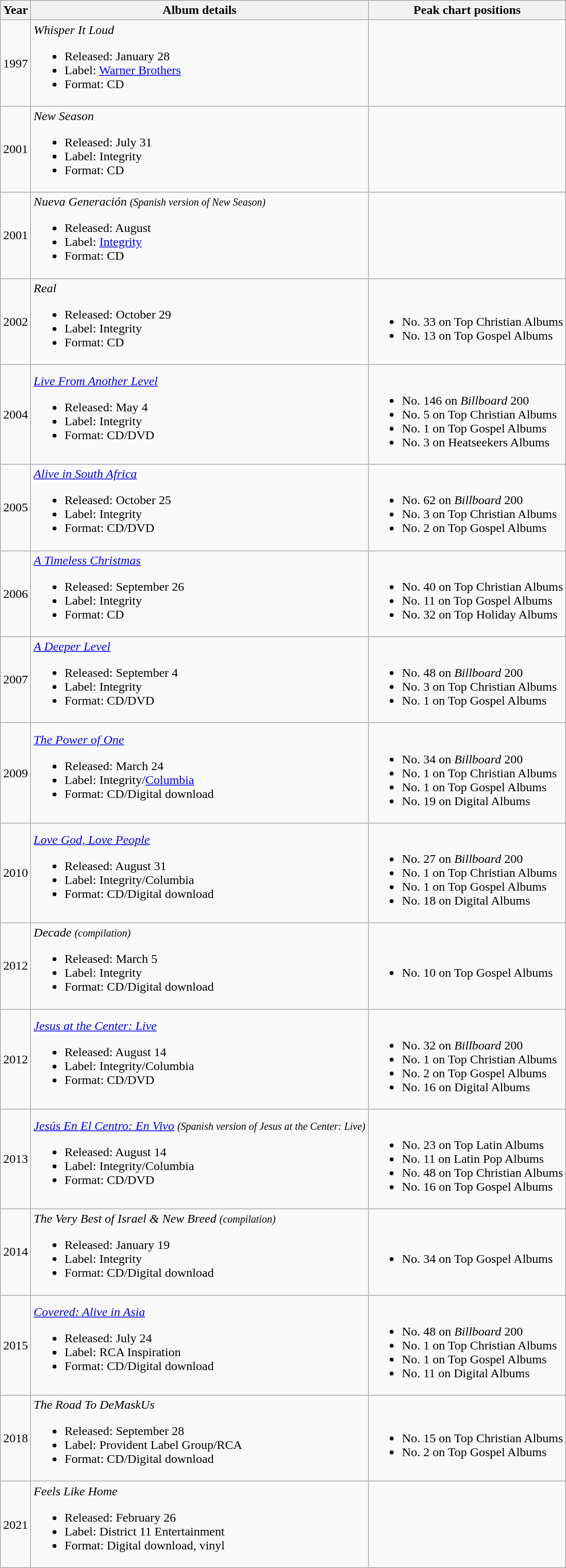<table class="wikitable">
<tr>
<th>Year</th>
<th>Album details</th>
<th>Peak chart positions</th>
</tr>
<tr>
<td>1997</td>
<td><em>Whisper It Loud</em><br><ul><li>Released: January 28</li><li>Label: <a href='#'>Warner Brothers</a></li><li>Format: CD</li></ul></td>
<td></td>
</tr>
<tr>
<td>2001</td>
<td><em>New Season</em><br><ul><li>Released: July 31</li><li>Label: Integrity</li><li>Format: CD</li></ul></td>
<td></td>
</tr>
<tr>
<td>2001</td>
<td><em>Nueva Generación <small>(Spanish version of New Season)</small></em><br><ul><li>Released: August</li><li>Label: <a href='#'>Integrity</a></li><li>Format: CD</li></ul></td>
<td></td>
</tr>
<tr>
<td>2002</td>
<td><em>Real</em><br><ul><li>Released: October 29</li><li>Label: Integrity</li><li>Format: CD</li></ul></td>
<td><br><ul><li>No. 33 on Top Christian Albums</li><li>No. 13 on Top Gospel Albums</li></ul></td>
</tr>
<tr>
<td>2004</td>
<td><em><a href='#'>Live From Another Level</a></em><br><ul><li>Released: May 4</li><li>Label: Integrity</li><li>Format: CD/DVD</li></ul></td>
<td><br><ul><li>No. 146 on <em>Billboard</em> 200</li><li>No. 5 on Top Christian Albums</li><li>No. 1 on Top Gospel Albums</li><li>No. 3 on Heatseekers Albums</li></ul></td>
</tr>
<tr>
<td>2005</td>
<td><em><a href='#'>Alive in South Africa</a></em><br><ul><li>Released: October 25</li><li>Label: Integrity</li><li>Format: CD/DVD</li></ul></td>
<td><br><ul><li>No. 62 on <em>Billboard</em> 200</li><li>No. 3 on Top Christian Albums</li><li>No. 2 on Top Gospel Albums</li></ul></td>
</tr>
<tr>
<td>2006</td>
<td><em><a href='#'>A Timeless Christmas</a></em><br><ul><li>Released: September 26</li><li>Label: Integrity</li><li>Format: CD</li></ul></td>
<td><br><ul><li>No. 40 on Top Christian Albums</li><li>No. 11 on Top Gospel Albums</li><li>No. 32 on Top Holiday Albums</li></ul></td>
</tr>
<tr>
<td>2007</td>
<td><em><a href='#'>A Deeper Level</a></em><br><ul><li>Released: September 4</li><li>Label: Integrity</li><li>Format: CD/DVD</li></ul></td>
<td><br><ul><li>No. 48 on <em>Billboard</em> 200</li><li>No. 3 on Top Christian Albums</li><li>No. 1 on Top Gospel Albums</li></ul></td>
</tr>
<tr>
<td>2009</td>
<td><em><a href='#'>The Power of One</a></em><br><ul><li>Released: March 24</li><li>Label: Integrity/<a href='#'>Columbia</a></li><li>Format: CD/Digital download</li></ul></td>
<td><br><ul><li>No. 34 on <em>Billboard</em> 200</li><li>No. 1 on Top Christian Albums</li><li>No. 1 on Top Gospel Albums</li><li>No. 19 on Digital Albums</li></ul></td>
</tr>
<tr>
<td>2010</td>
<td><em><a href='#'>Love God, Love People</a></em><br><ul><li>Released: August 31</li><li>Label: Integrity/Columbia</li><li>Format: CD/Digital download</li></ul></td>
<td><br><ul><li>No. 27 on <em>Billboard</em> 200</li><li>No. 1 on Top Christian Albums</li><li>No. 1 on Top Gospel Albums</li><li>No. 18 on Digital Albums</li></ul></td>
</tr>
<tr>
<td>2012</td>
<td><em>Decade</em> <small><em>(compilation)</em></small><br><ul><li>Released: March 5</li><li>Label: Integrity</li><li>Format: CD/Digital download</li></ul></td>
<td><br><ul><li>No. 10 on Top Gospel Albums</li></ul></td>
</tr>
<tr>
<td>2012</td>
<td><em><a href='#'>Jesus at the Center: Live</a></em><br><ul><li>Released: August 14</li><li>Label: Integrity/Columbia</li><li>Format: CD/DVD</li></ul></td>
<td><br><ul><li>No. 32 on <em>Billboard</em> 200</li><li>No. 1 on Top Christian Albums</li><li>No. 2 on Top Gospel Albums</li><li>No. 16 on Digital Albums</li></ul></td>
</tr>
<tr>
<td>2013</td>
<td><em><a href='#'>Jesús En El Centro: En Vivo</a> <small>(Spanish version of Jesus at the Center: Live)</small></em><br><ul><li>Released: August 14</li><li>Label: Integrity/Columbia</li><li>Format: CD/DVD</li></ul></td>
<td><br><ul><li>No. 23 on Top Latin Albums</li><li>No. 11 on Latin Pop Albums</li><li>No. 48 on Top Christian Albums</li><li>No. 16 on Top Gospel Albums</li></ul></td>
</tr>
<tr>
<td>2014</td>
<td><em>The Very Best of Israel & New Breed <small>(compilation)</small></em><br><ul><li>Released: January 19</li><li>Label: Integrity</li><li>Format: CD/Digital download</li></ul></td>
<td><br><ul><li>No. 34 on Top Gospel Albums</li></ul></td>
</tr>
<tr>
<td>2015</td>
<td><em><a href='#'>Covered: Alive in Asia</a></em><br><ul><li>Released: July 24</li><li>Label: RCA Inspiration</li><li>Format: CD/Digital download</li></ul></td>
<td><br><ul><li>No. 48 on <em>Billboard</em> 200</li><li>No. 1 on Top Christian Albums</li><li>No. 1 on Top Gospel Albums</li><li>No. 11 on Digital Albums</li></ul></td>
</tr>
<tr>
<td>2018</td>
<td><em>The Road To DeMaskUs</em><br><ul><li>Released: September 28</li><li>Label: Provident Label Group/RCA</li><li>Format: CD/Digital download</li></ul></td>
<td><br><ul><li>No. 15 on Top Christian Albums</li><li>No. 2 on Top Gospel Albums</li></ul></td>
</tr>
<tr>
<td>2021</td>
<td><em>Feels Like Home</em><br><ul><li>Released: February 26</li><li>Label: District 11 Entertainment</li><li>Format: Digital download, vinyl</li></ul></td>
<td></td>
</tr>
</table>
